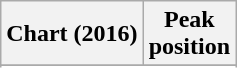<table class="wikitable sortable plainrowheaders" style="text-align:center">
<tr>
<th scope="col">Chart (2016)</th>
<th scope="col">Peak<br> position</th>
</tr>
<tr>
</tr>
<tr>
</tr>
</table>
